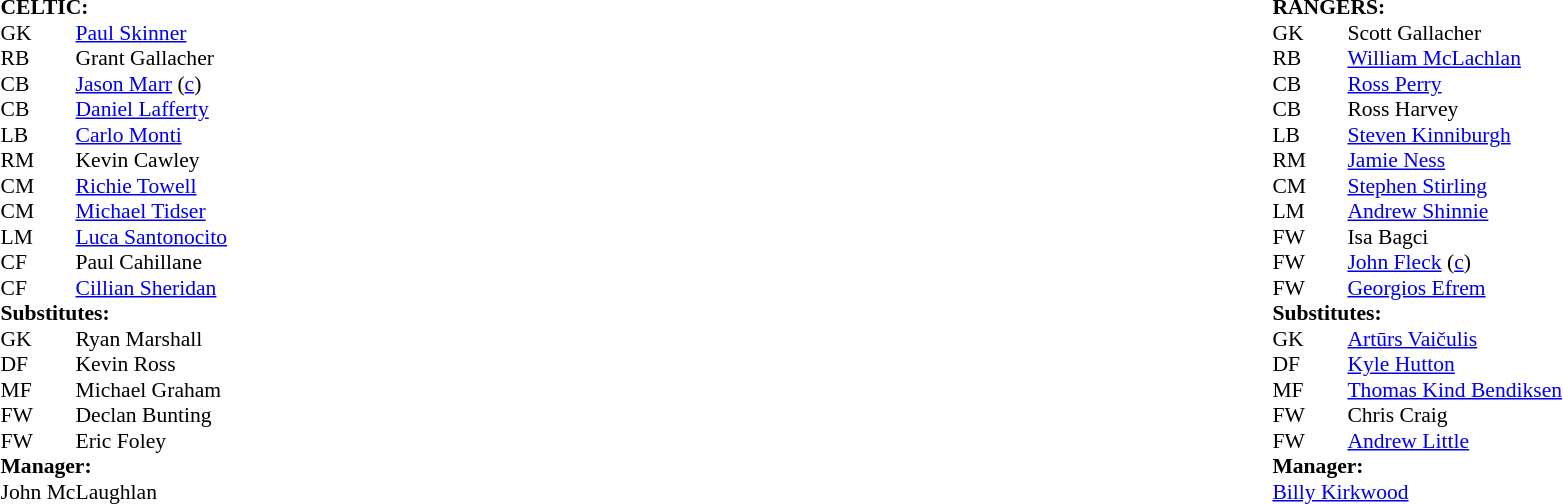<table width="100%">
<tr>
<td valign="top" width="50%"><br><table style="font-size: 90%" cellspacing="0" cellpadding="0">
<tr>
<td colspan="4"><strong>CELTIC:</strong></td>
</tr>
<tr>
<th width="25"></th>
<th width="25"></th>
</tr>
<tr>
<td>GK</td>
<td></td>
<td> <a href='#'>Paul Skinner</a></td>
</tr>
<tr>
<td>RB</td>
<td></td>
<td> Grant Gallacher</td>
<td></td>
</tr>
<tr>
<td>CB</td>
<td></td>
<td> <a href='#'>Jason Marr</a> (<a href='#'>c</a>)</td>
</tr>
<tr>
<td>CB</td>
<td></td>
<td> <a href='#'>Daniel Lafferty</a></td>
</tr>
<tr>
<td>LB</td>
<td></td>
<td> <a href='#'>Carlo Monti</a></td>
</tr>
<tr>
<td>RM</td>
<td></td>
<td> Kevin Cawley</td>
</tr>
<tr>
<td>CM</td>
<td></td>
<td> <a href='#'>Richie Towell</a></td>
</tr>
<tr>
<td>CM</td>
<td></td>
<td> <a href='#'>Michael Tidser</a></td>
</tr>
<tr>
<td>LM</td>
<td></td>
<td> <a href='#'>Luca Santonocito</a></td>
<td></td>
</tr>
<tr>
<td>CF</td>
<td></td>
<td> Paul Cahillane</td>
</tr>
<tr>
<td>CF</td>
<td></td>
<td> <a href='#'>Cillian Sheridan</a></td>
<td></td>
</tr>
<tr>
<td colspan=3><strong>Substitutes:</strong></td>
</tr>
<tr>
<td>GK</td>
<td></td>
<td> Ryan Marshall</td>
</tr>
<tr>
<td>DF</td>
<td></td>
<td> Kevin Ross</td>
</tr>
<tr>
<td>MF</td>
<td></td>
<td> Michael Graham</td>
<td></td>
</tr>
<tr>
<td>FW</td>
<td></td>
<td> Declan Bunting</td>
<td></td>
</tr>
<tr>
<td>FW</td>
<td></td>
<td> Eric Foley</td>
<td></td>
</tr>
<tr>
<td colspan="4"><strong>Manager:</strong></td>
</tr>
<tr>
<td colspan="4"> John McLaughlan</td>
</tr>
</table>
</td>
<td valign="top" width="50%"><br><table style="font-size: 90%" cellspacing="0" cellpadding="0" align="center">
<tr>
<td colspan="4"><strong>RANGERS:</strong></td>
</tr>
<tr>
<th width="25"></th>
<th width="25"></th>
</tr>
<tr>
<td>GK</td>
<td></td>
<td> Scott Gallacher</td>
</tr>
<tr>
<td>RB</td>
<td></td>
<td> <a href='#'>William McLachlan</a></td>
</tr>
<tr>
<td>CB</td>
<td></td>
<td> <a href='#'>Ross Perry</a></td>
</tr>
<tr>
<td>CB</td>
<td></td>
<td> Ross Harvey</td>
</tr>
<tr>
<td>LB</td>
<td></td>
<td> <a href='#'>Steven Kinniburgh</a></td>
</tr>
<tr>
<td>RM</td>
<td></td>
<td> <a href='#'>Jamie Ness</a></td>
</tr>
<tr>
<td>CM</td>
<td></td>
<td> <a href='#'>Stephen Stirling</a></td>
<td></td>
</tr>
<tr>
<td>LM</td>
<td></td>
<td> <a href='#'>Andrew Shinnie</a></td>
</tr>
<tr>
<td>FW</td>
<td></td>
<td> Isa Bagci</td>
<td></td>
</tr>
<tr>
<td>FW</td>
<td></td>
<td> <a href='#'>John Fleck</a> (<a href='#'>c</a>)</td>
</tr>
<tr>
<td>FW</td>
<td></td>
<td> <a href='#'>Georgios Efrem</a></td>
<td></td>
</tr>
<tr>
<td colspan=3><strong>Substitutes:</strong></td>
</tr>
<tr>
<td>GK</td>
<td></td>
<td> <a href='#'>Artūrs Vaičulis</a></td>
</tr>
<tr>
<td>DF</td>
<td></td>
<td> <a href='#'>Kyle Hutton</a></td>
<td></td>
</tr>
<tr>
<td>MF</td>
<td></td>
<td> <a href='#'>Thomas Kind Bendiksen</a></td>
<td></td>
</tr>
<tr>
<td>FW</td>
<td></td>
<td> Chris Craig</td>
</tr>
<tr>
<td>FW</td>
<td></td>
<td> <a href='#'>Andrew Little</a></td>
<td></td>
</tr>
<tr>
<td colspan="4"><strong>Manager:</strong></td>
</tr>
<tr>
<td colspan="4"> <a href='#'>Billy Kirkwood</a></td>
</tr>
</table>
</td>
</tr>
</table>
